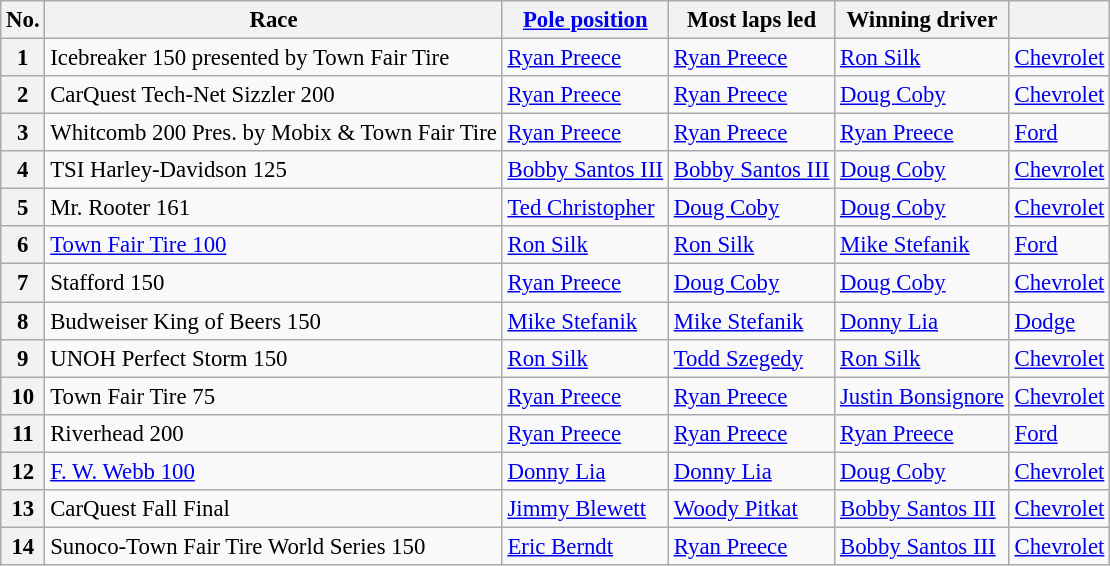<table class="wikitable sortable" style="font-size:95%">
<tr>
<th>No.</th>
<th>Race</th>
<th><a href='#'>Pole position</a></th>
<th>Most laps led</th>
<th>Winning driver</th>
<th></th>
</tr>
<tr>
<th>1</th>
<td>Icebreaker 150 presented by Town Fair Tire</td>
<td><a href='#'>Ryan Preece</a></td>
<td><a href='#'>Ryan Preece</a></td>
<td><a href='#'>Ron Silk</a></td>
<td><a href='#'>Chevrolet</a></td>
</tr>
<tr>
<th>2</th>
<td>CarQuest Tech-Net Sizzler 200</td>
<td><a href='#'>Ryan Preece</a></td>
<td><a href='#'>Ryan Preece</a></td>
<td><a href='#'>Doug Coby</a></td>
<td><a href='#'>Chevrolet</a></td>
</tr>
<tr>
<th>3</th>
<td>Whitcomb 200 Pres. by Mobix & Town Fair Tire</td>
<td><a href='#'>Ryan Preece</a></td>
<td><a href='#'>Ryan Preece</a></td>
<td><a href='#'>Ryan Preece</a></td>
<td><a href='#'>Ford</a></td>
</tr>
<tr>
<th>4</th>
<td>TSI Harley-Davidson 125</td>
<td><a href='#'>Bobby Santos III</a></td>
<td><a href='#'>Bobby Santos III</a></td>
<td><a href='#'>Doug Coby</a></td>
<td><a href='#'>Chevrolet</a></td>
</tr>
<tr>
<th>5</th>
<td>Mr. Rooter 161</td>
<td><a href='#'>Ted Christopher</a></td>
<td><a href='#'>Doug Coby</a></td>
<td><a href='#'>Doug Coby</a></td>
<td><a href='#'>Chevrolet</a></td>
</tr>
<tr>
<th>6</th>
<td><a href='#'>Town Fair Tire 100</a></td>
<td><a href='#'>Ron Silk</a></td>
<td><a href='#'>Ron Silk</a></td>
<td><a href='#'>Mike Stefanik</a></td>
<td><a href='#'>Ford</a></td>
</tr>
<tr>
<th>7</th>
<td>Stafford 150</td>
<td><a href='#'>Ryan Preece</a></td>
<td><a href='#'>Doug Coby</a></td>
<td><a href='#'>Doug Coby</a></td>
<td><a href='#'>Chevrolet</a></td>
</tr>
<tr>
<th>8</th>
<td>Budweiser King of Beers 150</td>
<td><a href='#'>Mike Stefanik</a></td>
<td><a href='#'>Mike Stefanik</a></td>
<td><a href='#'>Donny Lia</a></td>
<td><a href='#'>Dodge</a></td>
</tr>
<tr>
<th>9</th>
<td>UNOH Perfect Storm 150</td>
<td><a href='#'>Ron Silk</a></td>
<td><a href='#'>Todd Szegedy</a></td>
<td><a href='#'>Ron Silk</a></td>
<td><a href='#'>Chevrolet</a></td>
</tr>
<tr>
<th>10</th>
<td>Town Fair Tire 75</td>
<td><a href='#'>Ryan Preece</a></td>
<td><a href='#'>Ryan Preece</a></td>
<td><a href='#'>Justin Bonsignore</a></td>
<td><a href='#'>Chevrolet</a></td>
</tr>
<tr>
<th>11</th>
<td>Riverhead 200</td>
<td><a href='#'>Ryan Preece</a></td>
<td><a href='#'>Ryan Preece</a></td>
<td><a href='#'>Ryan Preece</a></td>
<td><a href='#'>Ford</a></td>
</tr>
<tr>
<th>12</th>
<td><a href='#'>F. W. Webb 100</a></td>
<td><a href='#'>Donny Lia</a></td>
<td><a href='#'>Donny Lia</a></td>
<td><a href='#'>Doug Coby</a></td>
<td><a href='#'>Chevrolet</a></td>
</tr>
<tr>
<th>13</th>
<td>CarQuest Fall Final</td>
<td><a href='#'>Jimmy Blewett</a></td>
<td><a href='#'>Woody Pitkat</a></td>
<td><a href='#'>Bobby Santos III</a></td>
<td><a href='#'>Chevrolet</a></td>
</tr>
<tr>
<th>14</th>
<td>Sunoco-Town Fair Tire World Series 150</td>
<td><a href='#'>Eric Berndt</a></td>
<td><a href='#'>Ryan Preece</a></td>
<td><a href='#'>Bobby Santos III</a></td>
<td><a href='#'>Chevrolet</a></td>
</tr>
</table>
